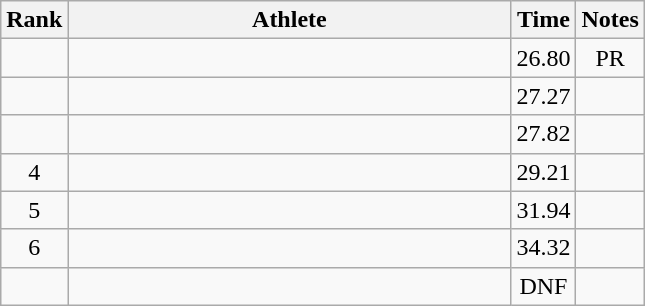<table class="wikitable" style="text-align:center">
<tr>
<th>Rank</th>
<th Style="width:18em">Athlete</th>
<th>Time</th>
<th>Notes</th>
</tr>
<tr>
<td></td>
<td style="text-align:left"></td>
<td>26.80</td>
<td>PR</td>
</tr>
<tr>
<td></td>
<td style="text-align:left"></td>
<td>27.27</td>
<td></td>
</tr>
<tr>
<td></td>
<td style="text-align:left"></td>
<td>27.82</td>
<td></td>
</tr>
<tr>
<td>4</td>
<td style="text-align:left"></td>
<td>29.21</td>
<td></td>
</tr>
<tr>
<td>5</td>
<td style="text-align:left"></td>
<td>31.94</td>
<td></td>
</tr>
<tr>
<td>6</td>
<td style="text-align:left"></td>
<td>34.32</td>
<td></td>
</tr>
<tr>
<td></td>
<td style="text-align:left"></td>
<td>DNF</td>
<td></td>
</tr>
</table>
